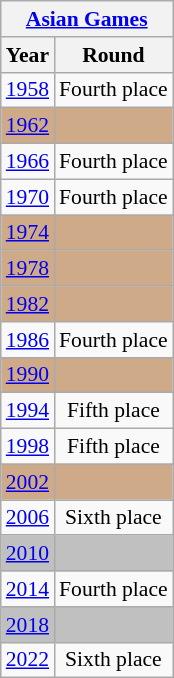<table class="wikitable" style="text-align: center; font-size: 90%;">
<tr>
<th colspan="8"><a href='#'>Asian Games</a></th>
</tr>
<tr>
<th>Year</th>
<th>Round</th>
</tr>
<tr>
<td> <a href='#'>1958</a></td>
<td>Fourth place</td>
</tr>
<tr bgcolor=#CFAA88>
<td> <a href='#'>1962</a></td>
<td></td>
</tr>
<tr>
<td> <a href='#'>1966</a></td>
<td>Fourth place</td>
</tr>
<tr>
<td> <a href='#'>1970</a></td>
<td>Fourth place</td>
</tr>
<tr bgcolor=#CFAA88>
<td> <a href='#'>1974</a></td>
<td></td>
</tr>
<tr bgcolor=#CFAA88>
<td> <a href='#'>1978</a></td>
<td></td>
</tr>
<tr bgcolor=#CFAA88>
<td> <a href='#'>1982</a></td>
<td></td>
</tr>
<tr style=>
<td> <a href='#'>1986</a></td>
<td>Fourth place</td>
</tr>
<tr bgcolor=#CFAA88>
<td> <a href='#'>1990</a></td>
<td></td>
</tr>
<tr>
<td> <a href='#'>1994</a></td>
<td>Fifth place</td>
</tr>
<tr>
<td> <a href='#'>1998</a></td>
<td>Fifth place</td>
</tr>
<tr bgcolor=#CFAA88>
<td> <a href='#'>2002</a></td>
<td></td>
</tr>
<tr>
<td> <a href='#'>2006</a></td>
<td>Sixth place</td>
</tr>
<tr bgcolor=silver>
<td> <a href='#'>2010</a></td>
<td></td>
</tr>
<tr>
<td> <a href='#'>2014</a></td>
<td>Fourth place</td>
</tr>
<tr bgcolor=silver>
<td> <a href='#'>2018</a></td>
<td></td>
</tr>
<tr>
<td> <a href='#'>2022</a></td>
<td>Sixth place</td>
</tr>
</table>
